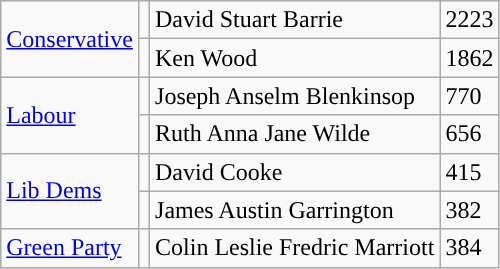<table class="wikitable">
<tr>
<td rowspan="2"><a href='#'>Conservative</a></td>
<td style="color:inherit;background:"></td>
<td>David Stuart Barrie</td>
<td>2223</td>
</tr>
<tr>
<td style="color:inherit;background:"></td>
<td>Ken Wood</td>
<td>1862</td>
</tr>
<tr>
<td rowspan="2"><a href='#'>Labour</a></td>
<td style="color:inherit;background:"></td>
<td>Joseph Anselm Blenkinsop</td>
<td>770</td>
</tr>
<tr>
<td style="color:inherit;background:"></td>
<td>Ruth Anna Jane Wilde</td>
<td>656</td>
</tr>
<tr>
<td rowspan="2"><a href='#'>Lib Dems</a></td>
<td style="color:inherit;background:"></td>
<td>David Cooke</td>
<td>415</td>
</tr>
<tr>
<td style="color:inherit;background:"></td>
<td>James Austin Garrington</td>
<td>382</td>
</tr>
<tr>
<td><a href='#'>Green Party</a></td>
<td style="color:inherit;background:"></td>
<td>Colin Leslie Fredric Marriott</td>
<td>384</td>
</tr>
</table>
